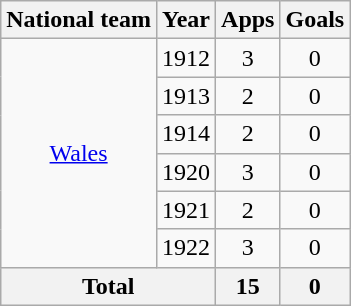<table class=wikitable style="text-align: center">
<tr>
<th>National team</th>
<th>Year</th>
<th>Apps</th>
<th>Goals</th>
</tr>
<tr>
<td rowspan=6><a href='#'>Wales</a></td>
<td>1912</td>
<td>3</td>
<td>0</td>
</tr>
<tr>
<td>1913</td>
<td>2</td>
<td>0</td>
</tr>
<tr>
<td>1914</td>
<td>2</td>
<td>0</td>
</tr>
<tr>
<td>1920</td>
<td>3</td>
<td>0</td>
</tr>
<tr>
<td>1921</td>
<td>2</td>
<td>0</td>
</tr>
<tr>
<td>1922</td>
<td>3</td>
<td>0</td>
</tr>
<tr>
<th colspan=2>Total</th>
<th>15</th>
<th>0</th>
</tr>
</table>
